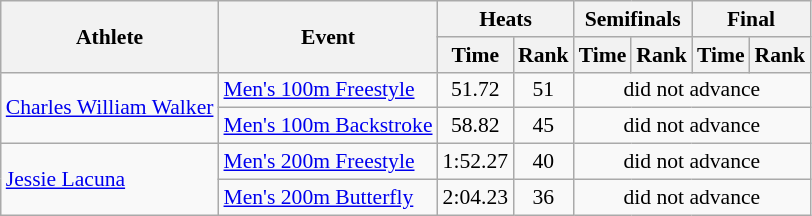<table class=wikitable style="font-size:90%">
<tr>
<th rowspan="2">Athlete</th>
<th rowspan="2">Event</th>
<th colspan="2">Heats</th>
<th colspan="2">Semifinals</th>
<th colspan="2">Final</th>
</tr>
<tr>
<th>Time</th>
<th>Rank</th>
<th>Time</th>
<th>Rank</th>
<th>Time</th>
<th>Rank</th>
</tr>
<tr>
<td rowspan="2"><a href='#'>Charles William Walker</a></td>
<td><a href='#'>Men's 100m Freestyle</a></td>
<td align=center>51.72</td>
<td align=center>51</td>
<td align=center colspan=4>did not advance</td>
</tr>
<tr>
<td><a href='#'>Men's 100m Backstroke</a></td>
<td align=center>58.82</td>
<td align=center>45</td>
<td align=center colspan=4>did not advance</td>
</tr>
<tr>
<td rowspan="2"><a href='#'>Jessie Lacuna</a></td>
<td><a href='#'>Men's 200m Freestyle</a></td>
<td align=center>1:52.27</td>
<td align=center>40</td>
<td align=center colspan=4>did not advance</td>
</tr>
<tr>
<td><a href='#'>Men's 200m Butterfly</a></td>
<td align=center>2:04.23</td>
<td align=center>36</td>
<td align=center colspan=4>did not advance</td>
</tr>
</table>
